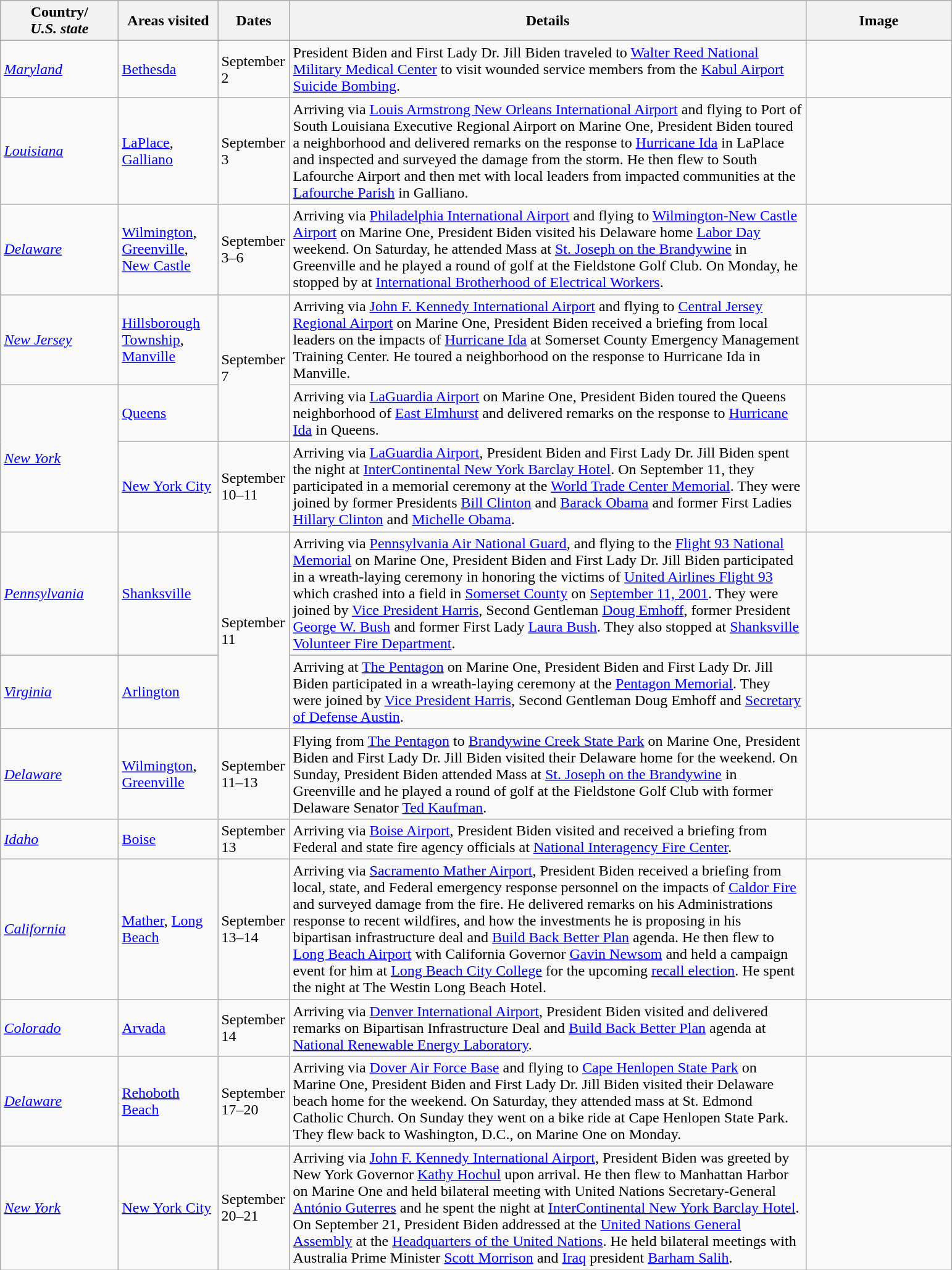<table class="wikitable" style="margin: 1em auto 1em auto">
<tr>
<th width="120">Country/<br><em>U.S. state</em></th>
<th width="100">Areas visited</th>
<th width="70">Dates</th>
<th width="550">Details</th>
<th width="150">Image</th>
</tr>
<tr>
<td> <em><a href='#'>Maryland</a></em></td>
<td><a href='#'>Bethesda</a></td>
<td>September 2</td>
<td>President Biden and First Lady Dr. Jill Biden traveled to <a href='#'>Walter Reed National Military Medical Center</a> to visit wounded service members from the <a href='#'>Kabul Airport Suicide Bombing</a>.</td>
<td></td>
</tr>
<tr>
<td> <em><a href='#'>Louisiana</a></em></td>
<td><a href='#'>LaPlace</a>, <a href='#'>Galliano</a></td>
<td>September 3</td>
<td>Arriving via <a href='#'>Louis Armstrong New Orleans International Airport</a> and flying to Port of South Louisiana Executive Regional Airport on Marine One, President Biden toured a neighborhood and delivered remarks on the response to <a href='#'>Hurricane Ida</a> in LaPlace and inspected and surveyed the damage from the storm. He then flew to South Lafourche Airport and then met with local leaders from impacted communities at the <a href='#'>Lafourche Parish</a> in Galliano.</td>
<td></td>
</tr>
<tr>
<td> <em><a href='#'>Delaware</a></em></td>
<td><a href='#'>Wilmington</a>, <a href='#'>Greenville</a>, <a href='#'>New Castle</a></td>
<td>September 3–6</td>
<td>Arriving via <a href='#'>Philadelphia International Airport</a> and flying to <a href='#'>Wilmington-New Castle Airport</a> on Marine One, President Biden visited his Delaware home <a href='#'>Labor Day</a> weekend. On Saturday, he attended Mass at <a href='#'>St. Joseph on the Brandywine</a> in Greenville and he played a round of golf at the Fieldstone Golf Club. On Monday, he stopped by at <a href='#'>International Brotherhood of Electrical Workers</a>.</td>
<td></td>
</tr>
<tr>
<td> <em><a href='#'>New Jersey</a></em></td>
<td><a href='#'>Hillsborough Township</a>, <a href='#'>Manville</a></td>
<td rowspan="2">September 7</td>
<td>Arriving via <a href='#'>John F. Kennedy International Airport</a> and flying to <a href='#'>Central Jersey Regional Airport</a> on Marine One, President Biden received a briefing from local leaders on the impacts of <a href='#'>Hurricane Ida</a> at Somerset County Emergency Management Training Center. He toured a neighborhood on the response to Hurricane Ida in Manville.</td>
<td></td>
</tr>
<tr>
<td rowspan="2"> <em><a href='#'>New York</a></em></td>
<td><a href='#'>Queens</a></td>
<td>Arriving via <a href='#'>LaGuardia Airport</a> on Marine One, President Biden toured the Queens neighborhood of <a href='#'>East Elmhurst</a> and delivered remarks on the response to <a href='#'>Hurricane Ida</a> in Queens.</td>
<td></td>
</tr>
<tr>
<td><a href='#'>New York City</a></td>
<td>September 10–11</td>
<td>Arriving via <a href='#'>LaGuardia Airport</a>, President Biden and First Lady Dr. Jill Biden spent the night at <a href='#'>InterContinental New York Barclay Hotel</a>. On September 11, they participated in a memorial ceremony at the <a href='#'>World Trade Center Memorial</a>. They were joined by former Presidents <a href='#'>Bill Clinton</a> and <a href='#'>Barack Obama</a> and former First Ladies <a href='#'>Hillary Clinton</a> and <a href='#'>Michelle Obama</a>.</td>
<td></td>
</tr>
<tr>
<td> <em><a href='#'>Pennsylvania</a></em></td>
<td><a href='#'>Shanksville</a></td>
<td rowspan="2">September 11</td>
<td>Arriving via <a href='#'>Pennsylvania Air National Guard</a>, and flying to the <a href='#'>Flight 93 National Memorial</a> on Marine One, President Biden and First Lady Dr. Jill Biden participated in a wreath-laying ceremony in honoring the victims of <a href='#'>United Airlines Flight 93</a> which crashed into a field in <a href='#'>Somerset County</a> on <a href='#'>September 11, 2001</a>. They were joined by <a href='#'>Vice President Harris</a>, Second Gentleman <a href='#'>Doug Emhoff</a>, former President <a href='#'>George W. Bush</a> and former First Lady <a href='#'>Laura Bush</a>. They also stopped at <a href='#'>Shanksville Volunteer Fire Department</a>.</td>
<td></td>
</tr>
<tr>
<td> <em><a href='#'>Virginia</a></em></td>
<td><a href='#'>Arlington</a></td>
<td>Arriving at <a href='#'>The Pentagon</a> on Marine One, President Biden and First Lady Dr. Jill Biden participated in a wreath-laying ceremony at the <a href='#'>Pentagon Memorial</a>. They were joined by <a href='#'>Vice President Harris</a>, Second Gentleman Doug Emhoff and <a href='#'>Secretary of Defense Austin</a>.</td>
<td></td>
</tr>
<tr>
<td> <em><a href='#'>Delaware</a></em></td>
<td><a href='#'>Wilmington</a>, <a href='#'>Greenville</a></td>
<td>September 11–13</td>
<td>Flying from <a href='#'>The Pentagon</a> to <a href='#'>Brandywine Creek State Park</a> on Marine One, President Biden and First Lady Dr. Jill Biden visited their Delaware home for the weekend. On Sunday, President Biden attended Mass at <a href='#'>St. Joseph on the Brandywine</a> in Greenville and he played a round of golf at the Fieldstone Golf Club with former Delaware Senator <a href='#'>Ted Kaufman</a>.</td>
<td></td>
</tr>
<tr>
<td> <em><a href='#'>Idaho</a></em></td>
<td><a href='#'>Boise</a></td>
<td>September 13</td>
<td>Arriving via <a href='#'>Boise Airport</a>, President Biden visited and received a briefing from Federal and state fire agency officials at <a href='#'>National Interagency Fire Center</a>.</td>
<td></td>
</tr>
<tr>
<td> <em><a href='#'>California</a></em></td>
<td><a href='#'>Mather</a>, <a href='#'>Long Beach</a></td>
<td>September 13–14</td>
<td>Arriving via <a href='#'>Sacramento Mather Airport</a>, President Biden received a briefing from local, state, and Federal emergency response personnel on the impacts of <a href='#'>Caldor Fire</a> and surveyed damage from the fire. He delivered remarks on his Administrations response to recent wildfires, and how the investments he is proposing in his bipartisan infrastructure deal and <a href='#'>Build Back Better Plan</a> agenda. He then flew to <a href='#'>Long Beach Airport</a> with California Governor <a href='#'>Gavin Newsom</a> and held a campaign event for him at <a href='#'>Long Beach City College</a> for the upcoming <a href='#'>recall election</a>. He spent the night at The Westin Long Beach Hotel.</td>
<td></td>
</tr>
<tr>
<td>  <em><a href='#'>Colorado</a></em></td>
<td><a href='#'>Arvada</a></td>
<td>September 14</td>
<td>Arriving via <a href='#'>Denver International Airport</a>, President Biden visited and delivered remarks on Bipartisan Infrastructure Deal and <a href='#'>Build Back Better Plan</a> agenda at <a href='#'>National Renewable Energy Laboratory</a>.</td>
<td></td>
</tr>
<tr>
<td> <em><a href='#'>Delaware</a></em></td>
<td><a href='#'>Rehoboth Beach</a></td>
<td>September 17–20</td>
<td>Arriving via <a href='#'>Dover Air Force Base</a> and flying to <a href='#'>Cape Henlopen State Park</a> on Marine One, President Biden and First Lady Dr. Jill Biden visited their Delaware beach home for the weekend. On Saturday, they attended mass at St. Edmond Catholic Church. On Sunday they went on a bike ride at Cape Henlopen State Park. They flew back to Washington, D.C., on Marine One on Monday.</td>
<td></td>
</tr>
<tr>
<td>  <em><a href='#'>New York</a></em></td>
<td><a href='#'>New York City</a></td>
<td>September 20–21</td>
<td>Arriving via <a href='#'>John F. Kennedy International Airport</a>, President Biden was greeted by New York Governor <a href='#'>Kathy Hochul</a> upon arrival. He then flew to Manhattan Harbor on Marine One and held bilateral meeting with United Nations Secretary-General <a href='#'>António Guterres</a> and he spent the night at <a href='#'>InterContinental New York Barclay Hotel</a>. On September 21, President Biden addressed at the <a href='#'>United Nations General Assembly</a> at the <a href='#'>Headquarters of the United Nations</a>. He held bilateral meetings with Australia Prime Minister <a href='#'>Scott Morrison</a> and <a href='#'>Iraq</a> president <a href='#'>Barham Salih</a>.</td>
<td></td>
</tr>
</table>
